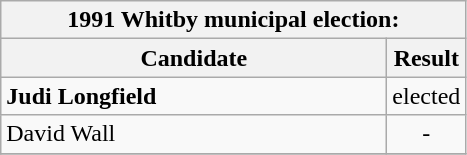<table class="wikitable mw-collapsible">
<tr>
<th colspan="2">1991 Whitby municipal election:<br></th>
</tr>
<tr>
<th width="250px">Candidate</th>
<th>Result</th>
</tr>
<tr>
<td style="text-align:left;"><strong>Judi Longfield</strong></td>
<td style="text-align:center;">elected</td>
</tr>
<tr>
<td style="text-align:left;">David Wall</td>
<td style="text-align:center;">-</td>
</tr>
<tr>
</tr>
</table>
